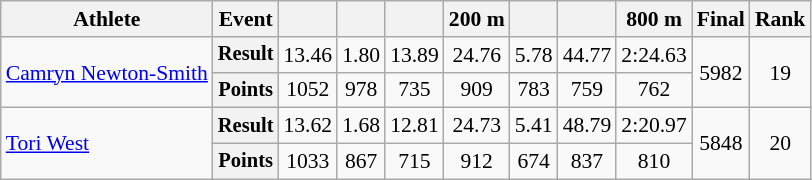<table class=wikitable style=text-align:center;font-size:90%>
<tr>
<th>Athlete</th>
<th>Event</th>
<th></th>
<th></th>
<th></th>
<th>200 m</th>
<th></th>
<th></th>
<th>800 m</th>
<th>Final</th>
<th>Rank</th>
</tr>
<tr>
<td rowspan=2 align=left><a href='#'>Camryn Newton-Smith</a></td>
<th style=font-size:95%>Result</th>
<td>13.46</td>
<td>1.80</td>
<td>13.89</td>
<td>24.76</td>
<td>5.78</td>
<td>44.77</td>
<td>2:24.63</td>
<td rowspan=2>5982</td>
<td rowspan=2>19</td>
</tr>
<tr>
<th style=font-size:95%>Points</th>
<td>1052</td>
<td>978</td>
<td>735</td>
<td>909</td>
<td>783</td>
<td>759</td>
<td>762</td>
</tr>
<tr>
<td rowspan=2 align=left><a href='#'>Tori West</a></td>
<th style=font-size:95%>Result</th>
<td>13.62</td>
<td>1.68</td>
<td>12.81</td>
<td>24.73</td>
<td>5.41</td>
<td>48.79</td>
<td>2:20.97</td>
<td rowspan=2>5848</td>
<td rowspan=2>20</td>
</tr>
<tr>
<th style=font-size:95%>Points</th>
<td>1033</td>
<td>867</td>
<td>715</td>
<td>912</td>
<td>674</td>
<td>837</td>
<td>810</td>
</tr>
</table>
